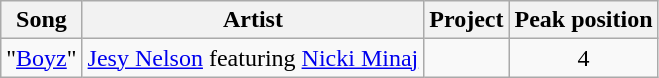<table class="wikitable sortable plainrowheaders" style="text-align:center;">
<tr>
<th scope="col">Song</th>
<th scope="col">Artist</th>
<th scope="col">Project</th>
<th scope="col">Peak position</th>
</tr>
<tr>
<td>"<a href='#'>Boyz</a>"</td>
<td><a href='#'>Jesy Nelson</a> featuring <a href='#'>Nicki Minaj</a></td>
<td></td>
<td>4</td>
</tr>
</table>
